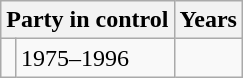<table class="wikitable">
<tr>
<th colspan="2">Party in control</th>
<th>Years</th>
</tr>
<tr>
<td></td>
<td>1975–1996</td>
</tr>
</table>
